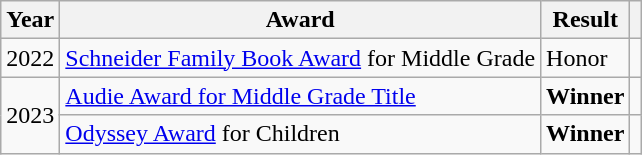<table class="wikitable">
<tr>
<th>Year</th>
<th>Award</th>
<th>Result</th>
<th></th>
</tr>
<tr>
<td>2022</td>
<td><a href='#'>Schneider Family Book Award</a> for Middle Grade</td>
<td>Honor</td>
<td></td>
</tr>
<tr>
<td rowspan="2">2023</td>
<td><a href='#'>Audie Award for Middle Grade Title</a></td>
<td><strong>Winner</strong></td>
<td></td>
</tr>
<tr>
<td><a href='#'>Odyssey Award</a> for Children</td>
<td><strong>Winner</strong></td>
<td></td>
</tr>
</table>
